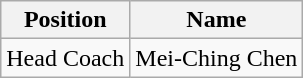<table class="wikitable">
<tr>
<th>Position</th>
<th>Name</th>
</tr>
<tr>
<td>Head Coach</td>
<td> Mei-Ching Chen</td>
</tr>
</table>
